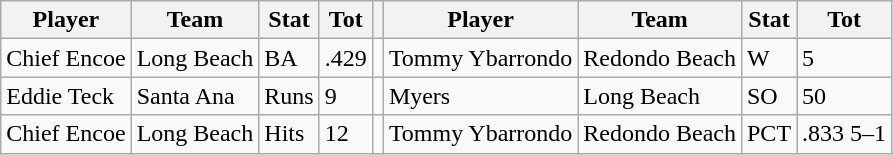<table class="wikitable">
<tr>
<th>Player</th>
<th>Team</th>
<th>Stat</th>
<th>Tot</th>
<th></th>
<th>Player</th>
<th>Team</th>
<th>Stat</th>
<th>Tot</th>
</tr>
<tr>
<td>Chief Encoe</td>
<td>Long Beach</td>
<td>BA</td>
<td>.429</td>
<td></td>
<td>Tommy Ybarrondo</td>
<td>Redondo Beach</td>
<td>W</td>
<td>5</td>
</tr>
<tr>
<td>Eddie Teck</td>
<td>Santa Ana</td>
<td>Runs</td>
<td>9</td>
<td></td>
<td>Myers</td>
<td>Long Beach</td>
<td>SO</td>
<td>50</td>
</tr>
<tr>
<td>Chief Encoe</td>
<td>Long Beach</td>
<td>Hits</td>
<td>12</td>
<td></td>
<td>Tommy Ybarrondo</td>
<td>Redondo Beach</td>
<td>PCT</td>
<td>.833 5–1</td>
</tr>
</table>
